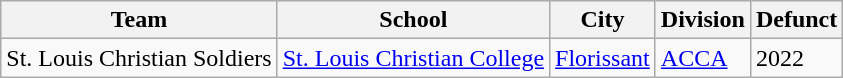<table class="sortable wikitable">
<tr>
<th>Team</th>
<th>School</th>
<th>City</th>
<th>Division</th>
<th>Defunct</th>
</tr>
<tr>
<td>St. Louis Christian Soldiers</td>
<td><a href='#'>St. Louis Christian College</a></td>
<td><a href='#'>Florissant</a></td>
<td><a href='#'>ACCA</a></td>
<td>2022</td>
</tr>
</table>
